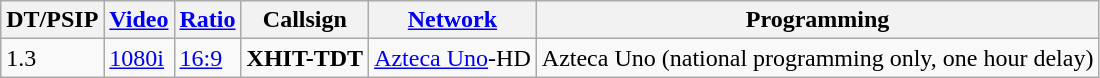<table class="wikitable sortable">
<tr>
<th>DT/PSIP</th>
<th><a href='#'>Video</a></th>
<th><a href='#'>Ratio</a></th>
<th>Callsign</th>
<th><a href='#'>Network</a></th>
<th>Programming</th>
</tr>
<tr>
<td>1.3</td>
<td><a href='#'>1080i</a></td>
<td><a href='#'>16:9</a></td>
<td><strong>XHIT-TDT</strong></td>
<td><a href='#'>Azteca Uno</a>-HD</td>
<td>Azteca Uno (national programming only, one hour delay)</td>
</tr>
</table>
